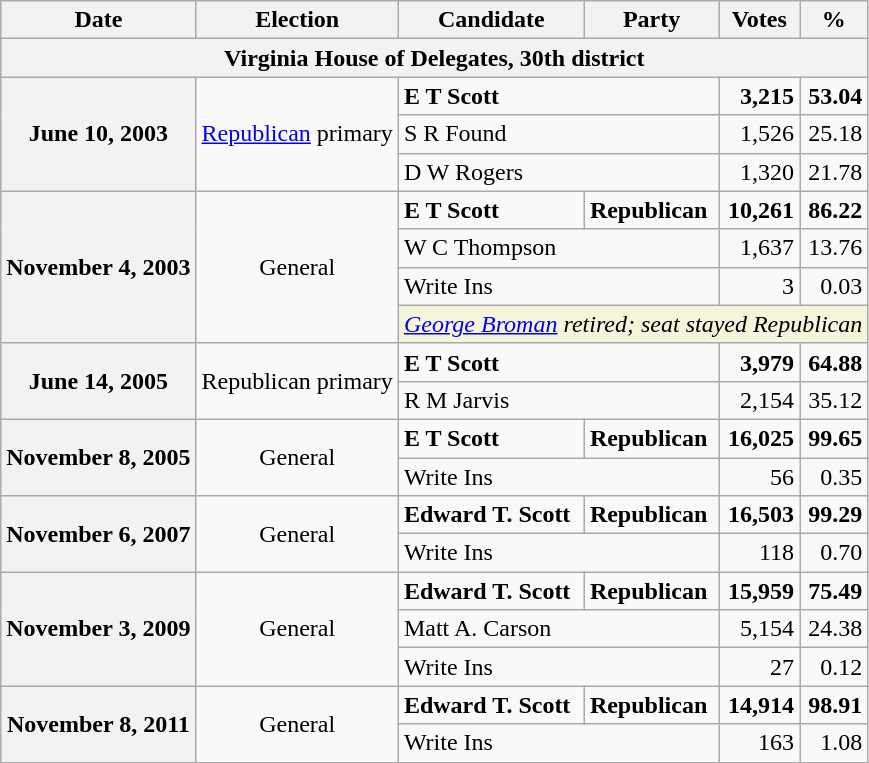<table class="wikitable">
<tr>
<th>Date</th>
<th>Election</th>
<th>Candidate</th>
<th>Party</th>
<th>Votes</th>
<th>%</th>
</tr>
<tr>
<th colspan="6">Virginia House of Delegates, 30th district</th>
</tr>
<tr>
<th rowspan="3">June 10, 2003</th>
<td rowspan="3" align="center" ><a href='#'>Republican</a> primary</td>
<td colspan = "2"><strong>E T Scott</strong></td>
<td align="right"><strong>3,215</strong></td>
<td align="right"><strong>53.04</strong></td>
</tr>
<tr>
<td colspan="2">S R Found</td>
<td align="right">1,526</td>
<td align="right">25.18</td>
</tr>
<tr>
<td colspan="2">D W Rogers</td>
<td align="right">1,320</td>
<td align="right">21.78</td>
</tr>
<tr>
<th rowspan="4">November 4, 2003</th>
<td rowspan="4" align="center">General</td>
<td><strong>E T Scott</strong></td>
<td><strong>Republican</strong></td>
<td align="right"><strong>10,261</strong></td>
<td align="right"><strong>86.22</strong></td>
</tr>
<tr>
<td colspan="2">W C Thompson</td>
<td align="right">1,637</td>
<td align="right">13.76</td>
</tr>
<tr>
<td colspan="2">Write Ins</td>
<td align="right">3</td>
<td align="right">0.03</td>
</tr>
<tr>
<td colspan="4" style="background:Beige"><em><a href='#'>George Broman</a> retired; seat stayed Republican</em></td>
</tr>
<tr>
<th rowspan="2">June 14, 2005</th>
<td rowspan="2" align="center" >Republican primary</td>
<td colspan = "2"><strong>E T Scott</strong></td>
<td align="right"><strong>3,979</strong></td>
<td align="right"><strong>64.88</strong></td>
</tr>
<tr>
<td colspan="2">R M Jarvis</td>
<td align="right">2,154</td>
<td align="right">35.12</td>
</tr>
<tr>
<th rowspan="2">November 8, 2005</th>
<td rowspan="2" align="center">General</td>
<td><strong>E T Scott</strong></td>
<td><strong>Republican</strong></td>
<td align="right"><strong>16,025</strong></td>
<td align="right"><strong>99.65</strong></td>
</tr>
<tr>
<td colspan="2">Write Ins</td>
<td align="right">56</td>
<td align="right">0.35</td>
</tr>
<tr>
<th rowspan="2">November 6, 2007</th>
<td rowspan="2" align="center">General</td>
<td><strong>Edward T. Scott</strong></td>
<td><strong>Republican</strong></td>
<td align="right"><strong>16,503</strong></td>
<td align="right"><strong>99.29</strong></td>
</tr>
<tr>
<td colspan="2">Write Ins</td>
<td align="right">118</td>
<td align="right">0.70</td>
</tr>
<tr>
<th rowspan="3">November 3, 2009</th>
<td rowspan="3" align="center">General</td>
<td><strong>Edward T. Scott</strong></td>
<td><strong>Republican</strong></td>
<td align="right"><strong>15,959</strong></td>
<td align="right"><strong>75.49</strong></td>
</tr>
<tr>
<td colspan = "2">Matt A. Carson</td>
<td align="right">5,154</td>
<td align="right">24.38</td>
</tr>
<tr>
<td colspan="2">Write Ins</td>
<td align="right">27</td>
<td align="right">0.12</td>
</tr>
<tr>
<th rowspan="2">November 8, 2011</th>
<td rowspan="2" align="center">General</td>
<td><strong>Edward T. Scott</strong></td>
<td><strong>Republican</strong></td>
<td align="right"><strong>14,914</strong></td>
<td align="right"><strong>98.91</strong></td>
</tr>
<tr>
<td colspan="2">Write Ins</td>
<td align="right">163</td>
<td align="right">1.08</td>
</tr>
</table>
